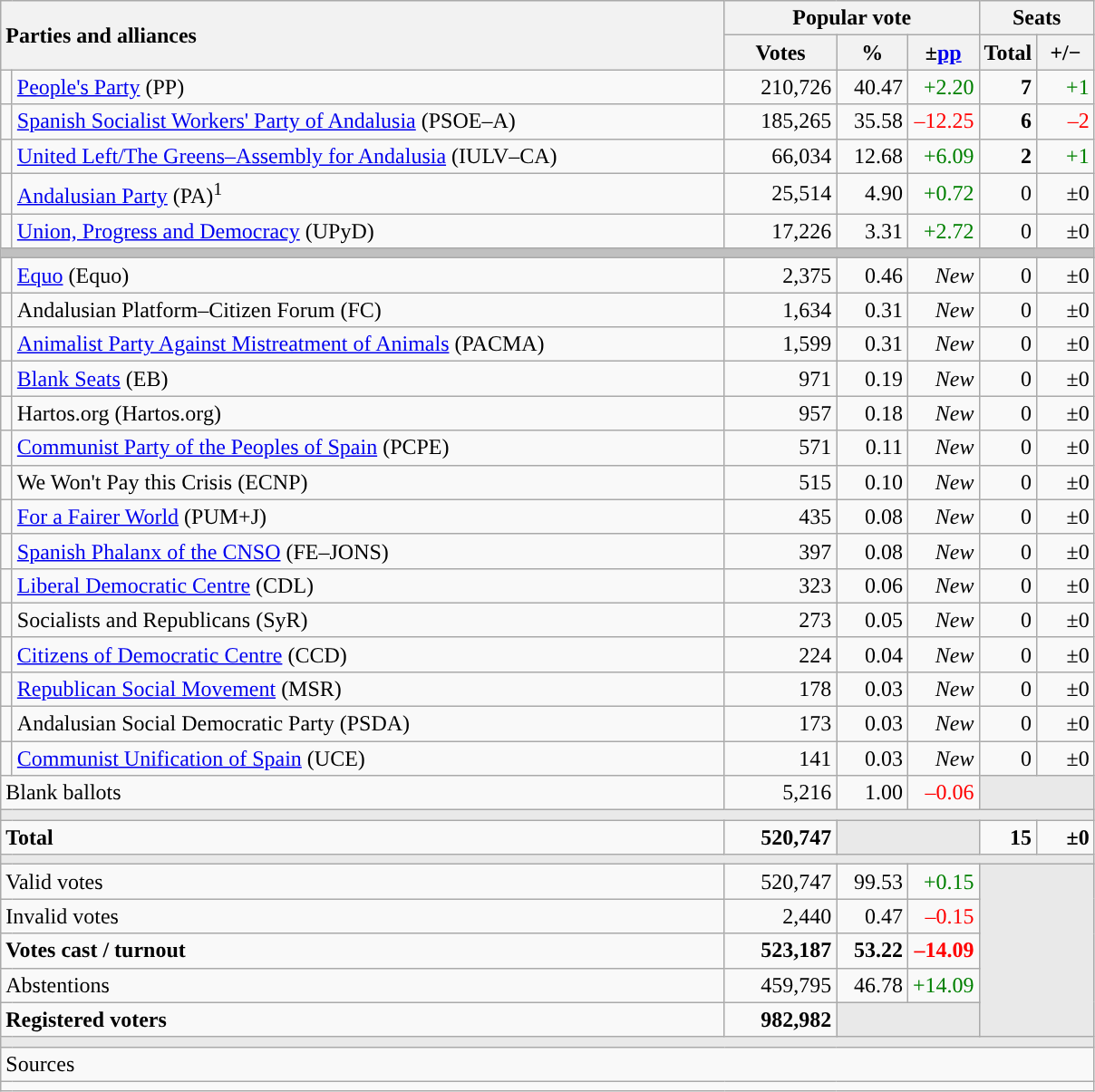<table class="wikitable" style="text-align:right;">
<tr>
<th style="text-align:left;" rowspan="2" colspan="2" width="525">Parties and alliances</th>
<th colspan="3">Popular vote</th>
<th colspan="2">Seats</th>
</tr>
<tr>
<th width="75">Votes</th>
<th width="45">%</th>
<th width="45">±<a href='#'>pp</a></th>
<th width="35">Total</th>
<th width="35">+/−</th>
</tr>
<tr>
<td width="1" style="color:inherit;background:"></td>
<td align="left"><a href='#'>People's Party</a> (PP)</td>
<td>210,726</td>
<td>40.47</td>
<td style="color:green;">+2.20</td>
<td><strong>7</strong></td>
<td style="color:green;">+1</td>
</tr>
<tr>
<td style="color:inherit;background:"></td>
<td align="left"><a href='#'>Spanish Socialist Workers' Party of Andalusia</a> (PSOE–A)</td>
<td>185,265</td>
<td>35.58</td>
<td style="color:red;">–12.25</td>
<td><strong>6</strong></td>
<td style="color:red;">–2</td>
</tr>
<tr>
<td style="color:inherit;background:"></td>
<td align="left"><a href='#'>United Left/The Greens–Assembly for Andalusia</a> (IULV–CA)</td>
<td>66,034</td>
<td>12.68</td>
<td style="color:green;">+6.09</td>
<td><strong>2</strong></td>
<td style="color:green;">+1</td>
</tr>
<tr>
<td style="color:inherit;background:"></td>
<td align="left"><a href='#'>Andalusian Party</a> (PA)<sup>1</sup></td>
<td>25,514</td>
<td>4.90</td>
<td style="color:green;">+0.72</td>
<td>0</td>
<td>±0</td>
</tr>
<tr>
<td style="color:inherit;background:"></td>
<td align="left"><a href='#'>Union, Progress and Democracy</a> (UPyD)</td>
<td>17,226</td>
<td>3.31</td>
<td style="color:green;">+2.72</td>
<td>0</td>
<td>±0</td>
</tr>
<tr>
<td colspan="7" bgcolor="#C0C0C0"></td>
</tr>
<tr>
<td style="color:inherit;background:"></td>
<td align="left"><a href='#'>Equo</a> (Equo)</td>
<td>2,375</td>
<td>0.46</td>
<td><em>New</em></td>
<td>0</td>
<td>±0</td>
</tr>
<tr>
<td style="color:inherit;background:"></td>
<td align="left">Andalusian Platform–Citizen Forum (FC)</td>
<td>1,634</td>
<td>0.31</td>
<td><em>New</em></td>
<td>0</td>
<td>±0</td>
</tr>
<tr>
<td style="color:inherit;background:"></td>
<td align="left"><a href='#'>Animalist Party Against Mistreatment of Animals</a> (PACMA)</td>
<td>1,599</td>
<td>0.31</td>
<td><em>New</em></td>
<td>0</td>
<td>±0</td>
</tr>
<tr>
<td style="color:inherit;background:"></td>
<td align="left"><a href='#'>Blank Seats</a> (EB)</td>
<td>971</td>
<td>0.19</td>
<td><em>New</em></td>
<td>0</td>
<td>±0</td>
</tr>
<tr>
<td style="color:inherit;background:"></td>
<td align="left">Hartos.org (Hartos.org)</td>
<td>957</td>
<td>0.18</td>
<td><em>New</em></td>
<td>0</td>
<td>±0</td>
</tr>
<tr>
<td style="color:inherit;background:"></td>
<td align="left"><a href='#'>Communist Party of the Peoples of Spain</a> (PCPE)</td>
<td>571</td>
<td>0.11</td>
<td><em>New</em></td>
<td>0</td>
<td>±0</td>
</tr>
<tr>
<td style="color:inherit;background:"></td>
<td align="left">We Won't Pay this Crisis (ECNP)</td>
<td>515</td>
<td>0.10</td>
<td><em>New</em></td>
<td>0</td>
<td>±0</td>
</tr>
<tr>
<td style="color:inherit;background:"></td>
<td align="left"><a href='#'>For a Fairer World</a> (PUM+J)</td>
<td>435</td>
<td>0.08</td>
<td><em>New</em></td>
<td>0</td>
<td>±0</td>
</tr>
<tr>
<td style="color:inherit;background:"></td>
<td align="left"><a href='#'>Spanish Phalanx of the CNSO</a> (FE–JONS)</td>
<td>397</td>
<td>0.08</td>
<td><em>New</em></td>
<td>0</td>
<td>±0</td>
</tr>
<tr>
<td style="color:inherit;background:"></td>
<td align="left"><a href='#'>Liberal Democratic Centre</a> (CDL)</td>
<td>323</td>
<td>0.06</td>
<td><em>New</em></td>
<td>0</td>
<td>±0</td>
</tr>
<tr>
<td style="color:inherit;background:"></td>
<td align="left">Socialists and Republicans (SyR)</td>
<td>273</td>
<td>0.05</td>
<td><em>New</em></td>
<td>0</td>
<td>±0</td>
</tr>
<tr>
<td style="color:inherit;background:"></td>
<td align="left"><a href='#'>Citizens of Democratic Centre</a> (CCD)</td>
<td>224</td>
<td>0.04</td>
<td><em>New</em></td>
<td>0</td>
<td>±0</td>
</tr>
<tr>
<td style="color:inherit;background:"></td>
<td align="left"><a href='#'>Republican Social Movement</a> (MSR)</td>
<td>178</td>
<td>0.03</td>
<td><em>New</em></td>
<td>0</td>
<td>±0</td>
</tr>
<tr>
<td style="color:inherit;background:"></td>
<td align="left">Andalusian Social Democratic Party (PSDA)</td>
<td>173</td>
<td>0.03</td>
<td><em>New</em></td>
<td>0</td>
<td>±0</td>
</tr>
<tr>
<td style="color:inherit;background:"></td>
<td align="left"><a href='#'>Communist Unification of Spain</a> (UCE)</td>
<td>141</td>
<td>0.03</td>
<td><em>New</em></td>
<td>0</td>
<td>±0</td>
</tr>
<tr>
<td align="left" colspan="2">Blank ballots</td>
<td>5,216</td>
<td>1.00</td>
<td style="color:red;">–0.06</td>
<td bgcolor="#E9E9E9" colspan="2"></td>
</tr>
<tr>
<td colspan="7" bgcolor="#E9E9E9"></td>
</tr>
<tr style="font-weight:bold;">
<td align="left" colspan="2">Total</td>
<td>520,747</td>
<td bgcolor="#E9E9E9" colspan="2"></td>
<td>15</td>
<td>±0</td>
</tr>
<tr>
<td colspan="7" bgcolor="#E9E9E9"></td>
</tr>
<tr>
<td align="left" colspan="2">Valid votes</td>
<td>520,747</td>
<td>99.53</td>
<td style="color:green;">+0.15</td>
<td bgcolor="#E9E9E9" colspan="2" rowspan="5"></td>
</tr>
<tr>
<td align="left" colspan="2">Invalid votes</td>
<td>2,440</td>
<td>0.47</td>
<td style="color:red;">–0.15</td>
</tr>
<tr style="font-weight:bold;">
<td align="left" colspan="2">Votes cast / turnout</td>
<td>523,187</td>
<td>53.22</td>
<td style="color:red;">–14.09</td>
</tr>
<tr>
<td align="left" colspan="2">Abstentions</td>
<td>459,795</td>
<td>46.78</td>
<td style="color:green;">+14.09</td>
</tr>
<tr style="font-weight:bold;">
<td align="left" colspan="2">Registered voters</td>
<td>982,982</td>
<td bgcolor="#E9E9E9" colspan="2"></td>
</tr>
<tr>
<td colspan="7" bgcolor="#E9E9E9"></td>
</tr>
<tr>
<td align="left" colspan="7">Sources</td>
</tr>
<tr>
<td colspan="7" style="text-align:left; max-width:790px;"></td>
</tr>
</table>
